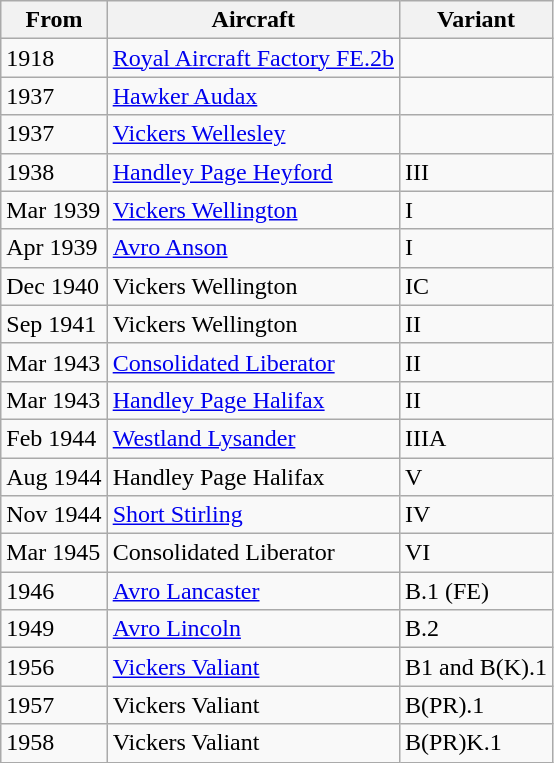<table class="wikitable">
<tr>
<th>From</th>
<th>Aircraft</th>
<th>Variant</th>
</tr>
<tr>
<td>1918</td>
<td><a href='#'>Royal Aircraft Factory FE.2b</a></td>
<td></td>
</tr>
<tr>
<td>1937</td>
<td><a href='#'>Hawker Audax</a></td>
<td></td>
</tr>
<tr>
<td>1937</td>
<td><a href='#'>Vickers Wellesley</a></td>
<td></td>
</tr>
<tr>
<td>1938</td>
<td><a href='#'>Handley Page Heyford</a></td>
<td>III</td>
</tr>
<tr>
<td>Mar 1939</td>
<td><a href='#'>Vickers Wellington</a></td>
<td>I</td>
</tr>
<tr>
<td>Apr 1939</td>
<td><a href='#'>Avro Anson</a></td>
<td>I</td>
</tr>
<tr>
<td>Dec 1940</td>
<td>Vickers Wellington</td>
<td>IC</td>
</tr>
<tr>
<td>Sep 1941</td>
<td>Vickers Wellington</td>
<td>II</td>
</tr>
<tr>
<td>Mar 1943</td>
<td><a href='#'>Consolidated Liberator</a></td>
<td>II</td>
</tr>
<tr>
<td>Mar 1943</td>
<td><a href='#'>Handley Page Halifax</a></td>
<td>II</td>
</tr>
<tr>
<td>Feb 1944</td>
<td><a href='#'>Westland Lysander</a></td>
<td>IIIA</td>
</tr>
<tr>
<td>Aug 1944</td>
<td>Handley Page Halifax</td>
<td>V</td>
</tr>
<tr>
<td>Nov 1944</td>
<td><a href='#'>Short Stirling</a></td>
<td>IV</td>
</tr>
<tr>
<td>Mar 1945</td>
<td>Consolidated Liberator</td>
<td>VI</td>
</tr>
<tr>
<td>1946</td>
<td><a href='#'>Avro Lancaster</a></td>
<td>B.1 (FE)</td>
</tr>
<tr>
<td>1949</td>
<td><a href='#'>Avro Lincoln</a></td>
<td>B.2</td>
</tr>
<tr>
<td>1956</td>
<td><a href='#'>Vickers Valiant</a></td>
<td>B1 and B(K).1</td>
</tr>
<tr>
<td>1957</td>
<td>Vickers Valiant</td>
<td>B(PR).1</td>
</tr>
<tr>
<td>1958</td>
<td>Vickers Valiant</td>
<td>B(PR)K.1</td>
</tr>
</table>
